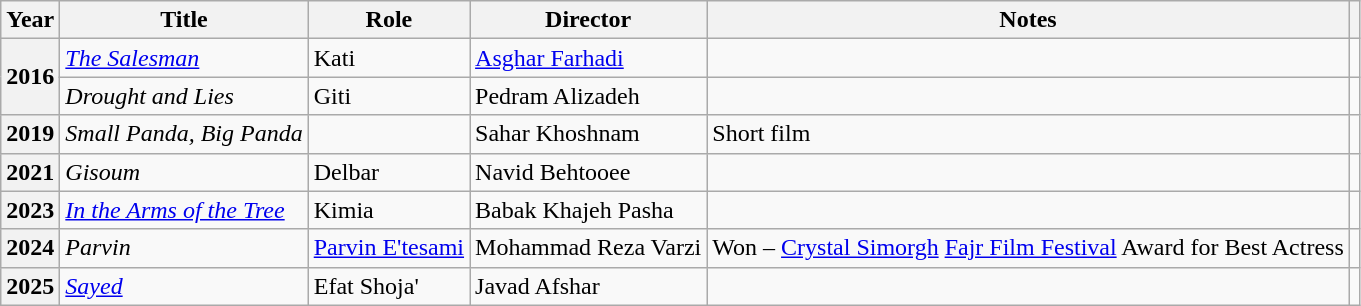<table class="wikitable plainrowheaders sortable"  style=font-size:100%>
<tr>
<th scope="col">Year</th>
<th scope="col">Title</th>
<th scope="col">Role</th>
<th scope="col">Director</th>
<th scope="col">Notes</th>
<th scope="col" class="unsortable"></th>
</tr>
<tr>
<th rowspan="2" scope="row">2016</th>
<td><em><a href='#'>The Salesman</a></em></td>
<td>Kati</td>
<td><a href='#'>Asghar Farhadi</a></td>
<td></td>
<td></td>
</tr>
<tr>
<td><em>Drought and Lies</em></td>
<td>Giti</td>
<td>Pedram Alizadeh</td>
<td></td>
<td></td>
</tr>
<tr>
<th scope="row">2019</th>
<td><em>Small Panda, Big Panda</em></td>
<td></td>
<td>Sahar Khoshnam</td>
<td>Short film</td>
<td></td>
</tr>
<tr>
<th scope=row>2021</th>
<td><em>Gisoum</em></td>
<td>Delbar</td>
<td>Navid Behtooee</td>
<td></td>
<td></td>
</tr>
<tr>
<th scope=row>2023</th>
<td><em><a href='#'>In the Arms of the Tree</a></em></td>
<td>Kimia</td>
<td>Babak Khajeh Pasha</td>
<td></td>
<td></td>
</tr>
<tr>
<th scope=row>2024</th>
<td><em>Parvin</em></td>
<td><a href='#'>Parvin E'tesami</a></td>
<td>Mohammad Reza Varzi</td>
<td>Won – <a href='#'>Crystal Simorgh</a> <a href='#'>Fajr Film Festival</a> Award for Best Actress</td>
<td></td>
</tr>
<tr>
<th scope=row>2025</th>
<td><em><a href='#'>Sayed</a></em></td>
<td>Efat Shoja'</td>
<td>Javad Afshar</td>
<td></td>
<td></td>
</tr>
</table>
